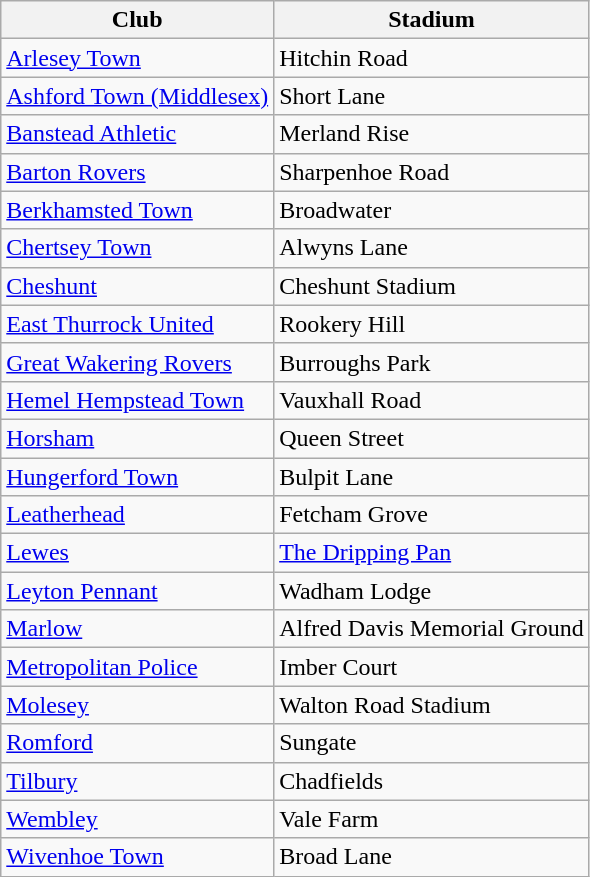<table class="wikitable sortable">
<tr>
<th>Club</th>
<th>Stadium</th>
</tr>
<tr>
<td><a href='#'>Arlesey Town</a></td>
<td>Hitchin Road</td>
</tr>
<tr>
<td><a href='#'>Ashford Town (Middlesex)</a></td>
<td>Short Lane</td>
</tr>
<tr>
<td><a href='#'>Banstead Athletic</a></td>
<td>Merland Rise</td>
</tr>
<tr>
<td><a href='#'>Barton Rovers</a></td>
<td>Sharpenhoe Road</td>
</tr>
<tr>
<td><a href='#'>Berkhamsted Town</a></td>
<td>Broadwater</td>
</tr>
<tr>
<td><a href='#'>Chertsey Town</a></td>
<td>Alwyns Lane</td>
</tr>
<tr>
<td><a href='#'>Cheshunt</a></td>
<td>Cheshunt Stadium</td>
</tr>
<tr>
<td><a href='#'>East Thurrock United</a></td>
<td>Rookery Hill</td>
</tr>
<tr>
<td><a href='#'>Great Wakering Rovers</a></td>
<td>Burroughs Park</td>
</tr>
<tr>
<td><a href='#'>Hemel Hempstead Town</a></td>
<td>Vauxhall Road</td>
</tr>
<tr>
<td><a href='#'>Horsham</a></td>
<td>Queen Street</td>
</tr>
<tr>
<td><a href='#'>Hungerford Town</a></td>
<td>Bulpit Lane</td>
</tr>
<tr>
<td><a href='#'>Leatherhead</a></td>
<td>Fetcham Grove</td>
</tr>
<tr>
<td><a href='#'>Lewes</a></td>
<td><a href='#'>The Dripping Pan</a></td>
</tr>
<tr>
<td><a href='#'>Leyton Pennant</a></td>
<td>Wadham Lodge</td>
</tr>
<tr>
<td><a href='#'>Marlow</a></td>
<td>Alfred Davis Memorial Ground</td>
</tr>
<tr>
<td><a href='#'>Metropolitan Police</a></td>
<td>Imber Court</td>
</tr>
<tr>
<td><a href='#'>Molesey</a></td>
<td>Walton Road Stadium</td>
</tr>
<tr>
<td><a href='#'>Romford</a></td>
<td>Sungate</td>
</tr>
<tr>
<td><a href='#'>Tilbury</a></td>
<td>Chadfields</td>
</tr>
<tr>
<td><a href='#'>Wembley</a></td>
<td>Vale Farm</td>
</tr>
<tr>
<td><a href='#'>Wivenhoe Town</a></td>
<td>Broad Lane</td>
</tr>
</table>
